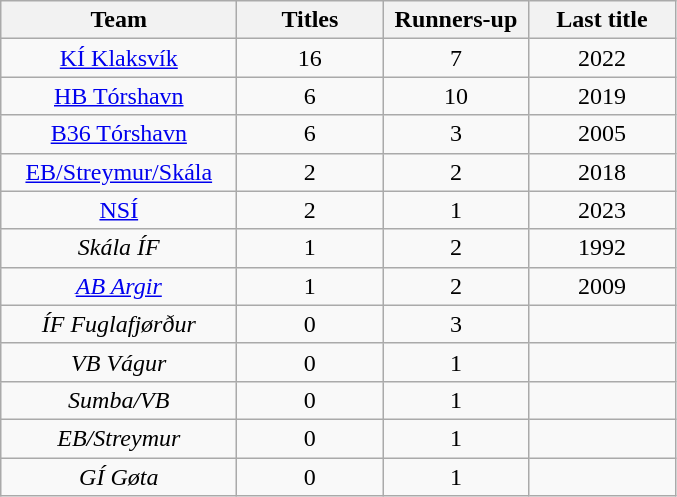<table class="wikitable sortable" style="text-align:center;">
<tr>
<th width=150>Team</th>
<th width=90>Titles</th>
<th width=90>Runners-up</th>
<th width=90>Last title</th>
</tr>
<tr>
<td><a href='#'>KÍ Klaksvík</a></td>
<td>16</td>
<td>7</td>
<td>2022</td>
</tr>
<tr>
<td><a href='#'>HB Tórshavn</a></td>
<td>6</td>
<td>10</td>
<td>2019</td>
</tr>
<tr>
<td><a href='#'>B36 Tórshavn</a></td>
<td>6</td>
<td>3</td>
<td>2005</td>
</tr>
<tr>
<td><a href='#'>EB/Streymur/Skála</a></td>
<td>2</td>
<td>2</td>
<td>2018</td>
</tr>
<tr>
<td><a href='#'>NSÍ</a></td>
<td>2</td>
<td>1</td>
<td>2023</td>
</tr>
<tr>
<td><em>Skála ÍF</em></td>
<td>1</td>
<td>2</td>
<td>1992</td>
</tr>
<tr>
<td><em><a href='#'>AB Argir</a></em></td>
<td>1</td>
<td>2</td>
<td>2009</td>
</tr>
<tr>
<td><em>ÍF Fuglafjørður</em></td>
<td>0</td>
<td>3</td>
<td></td>
</tr>
<tr>
<td><em>VB Vágur</em></td>
<td>0</td>
<td>1</td>
<td></td>
</tr>
<tr>
<td><em>Sumba/VB</em></td>
<td>0</td>
<td>1</td>
<td></td>
</tr>
<tr>
<td><em>EB/Streymur</em></td>
<td>0</td>
<td>1</td>
<td></td>
</tr>
<tr>
<td><em>GÍ Gøta</em></td>
<td>0</td>
<td>1</td>
<td></td>
</tr>
</table>
